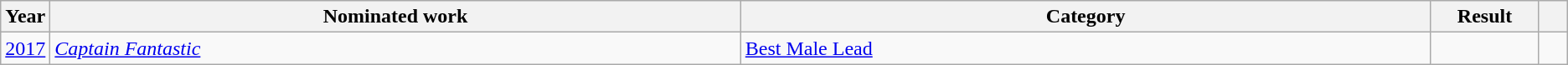<table class="wikitable sortable">
<tr>
<th scope="col" style="width:1em;">Year</th>
<th scope="col" style="width:35em;">Nominated work</th>
<th scope="col" style="width:35em;">Category</th>
<th scope="col" style="width:5em;">Result</th>
<th scope="col" style="width:1em;" class="unsortable"></th>
</tr>
<tr>
<td><a href='#'>2017</a></td>
<td><em><a href='#'>Captain Fantastic</a></em></td>
<td><a href='#'>Best Male Lead</a></td>
<td></td>
<td style="text-align:center;"></td>
</tr>
</table>
